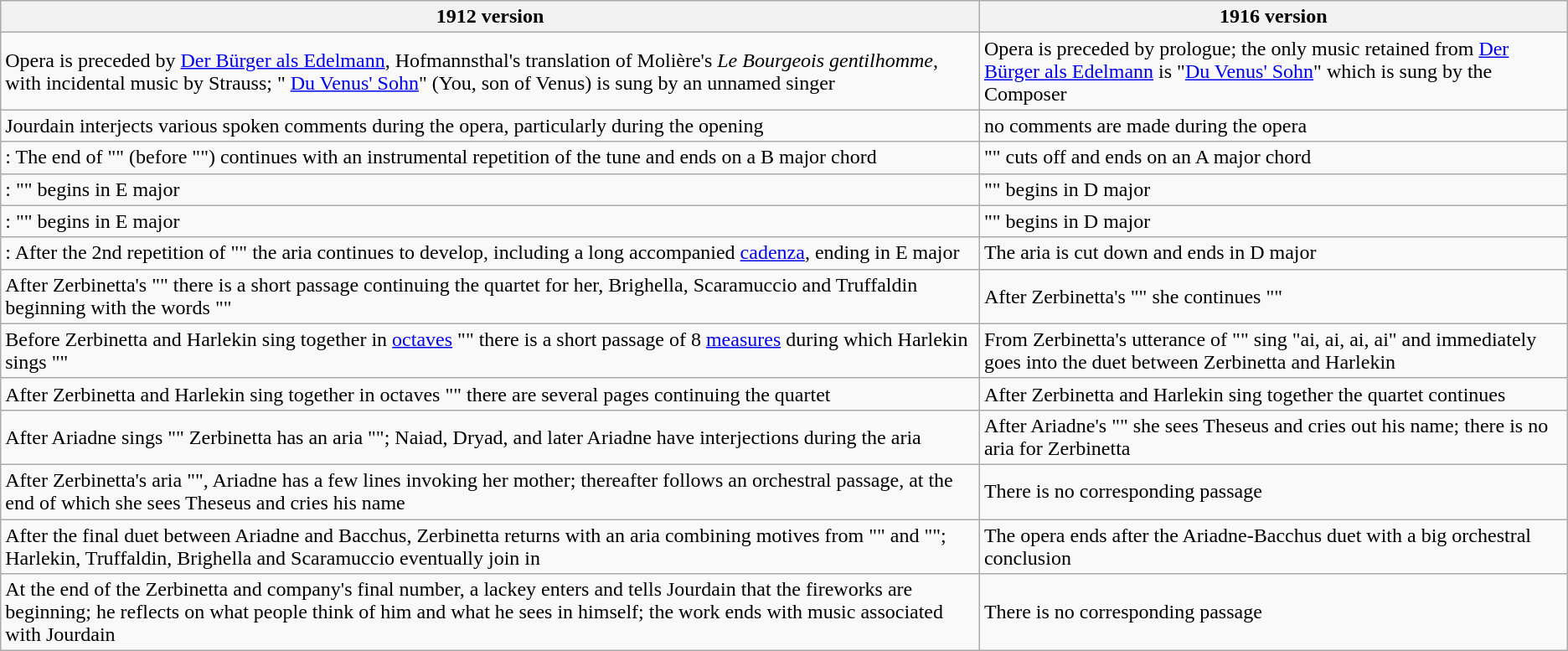<table class="wikitable">
<tr>
<th>1912 version</th>
<th>1916 version</th>
</tr>
<tr>
<td>Opera is preceded by <a href='#'>Der Bürger als Edelmann</a>, Hofmannsthal's translation of Molière's <em>Le Bourgeois gentilhomme</em>, with incidental music by Strauss; " <a href='#'>Du Venus' Sohn</a>" (You, son of Venus) is sung by an unnamed singer</td>
<td>Opera is preceded by prologue; the only music retained from  <a href='#'>Der Bürger als Edelmann</a> is "<a href='#'>Du Venus' Sohn</a>" which is sung by the Composer</td>
</tr>
<tr>
<td>Jourdain interjects various spoken comments during the opera, particularly during the opening</td>
<td>no comments are made during the opera</td>
</tr>
<tr>
<td>: The end of "" (before "") continues with an instrumental repetition of the tune and ends on a B major chord</td>
<td>"" cuts off and ends on an A major chord</td>
</tr>
<tr>
<td>: "" begins in E major</td>
<td>"" begins in D major</td>
</tr>
<tr>
<td>: "" begins in E major</td>
<td>"" begins in D major</td>
</tr>
<tr>
<td>: After the 2nd repetition of "" the aria continues to develop, including a long accompanied <a href='#'>cadenza</a>, ending in E major</td>
<td>The aria is cut down and ends in D major</td>
</tr>
<tr>
<td>After Zerbinetta's "" there is a short passage continuing the quartet for her, Brighella, Scaramuccio and Truffaldin beginning with the words ""</td>
<td>After Zerbinetta's "" she continues ""</td>
</tr>
<tr>
<td>Before Zerbinetta and Harlekin sing together in <a href='#'>octaves</a> "" there is a short passage of 8 <a href='#'>measures</a> during which Harlekin sings ""</td>
<td>From Zerbinetta's utterance of "" sing "ai, ai, ai, ai" and immediately goes into the duet between Zerbinetta and Harlekin</td>
</tr>
<tr>
<td>After Zerbinetta and Harlekin sing together in octaves "" there are several pages continuing the quartet</td>
<td>After Zerbinetta and Harlekin sing together the quartet continues</td>
</tr>
<tr>
<td>After Ariadne sings "" Zerbinetta has an aria ""; Naiad, Dryad, and later Ariadne have interjections during the aria</td>
<td>After Ariadne's "" she sees Theseus and cries out his name; there is no aria for Zerbinetta</td>
</tr>
<tr>
<td>After Zerbinetta's aria "", Ariadne has a few lines invoking her mother; thereafter follows an orchestral passage, at the end of which she sees Theseus and cries his name</td>
<td>There is no corresponding passage</td>
</tr>
<tr>
<td>After the final duet between Ariadne and Bacchus, Zerbinetta returns with an aria combining motives from "" and ""; Harlekin, Truffaldin, Brighella and Scaramuccio eventually join in</td>
<td>The opera ends after the Ariadne-Bacchus duet with a big orchestral conclusion</td>
</tr>
<tr>
<td>At the end of the Zerbinetta and company's final number, a lackey enters and tells Jourdain that the fireworks are beginning; he reflects on what people think of him and what he sees in himself; the work ends with music associated with Jourdain</td>
<td>There is no corresponding passage</td>
</tr>
</table>
